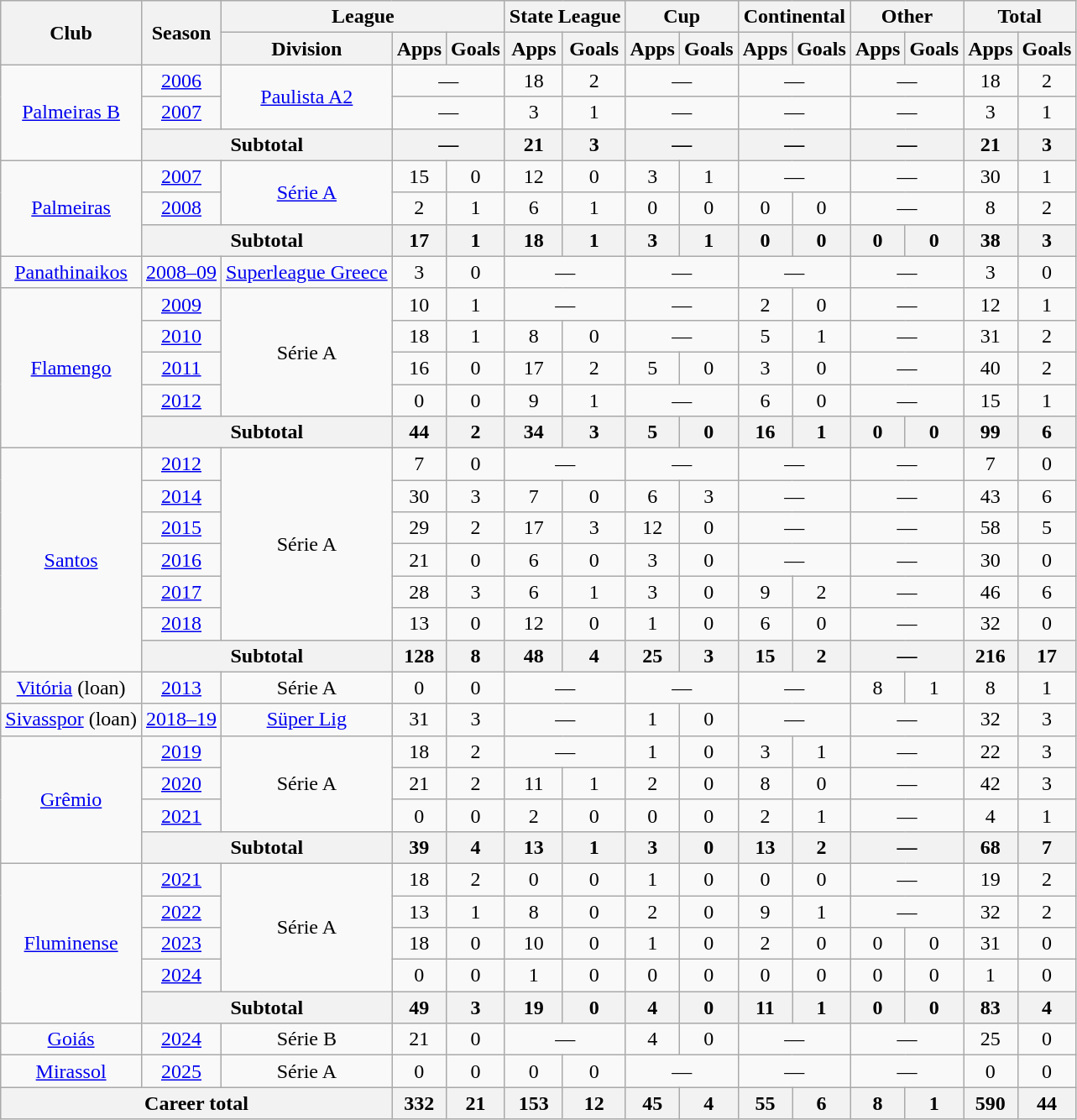<table class="wikitable" style="text-align:center">
<tr>
<th rowspan="2">Club</th>
<th rowspan="2">Season</th>
<th colspan="3">League</th>
<th colspan="2">State League</th>
<th colspan="2">Cup</th>
<th colspan="2">Continental</th>
<th colspan="2">Other</th>
<th colspan="2">Total</th>
</tr>
<tr>
<th>Division</th>
<th>Apps</th>
<th>Goals</th>
<th>Apps</th>
<th>Goals</th>
<th>Apps</th>
<th>Goals</th>
<th>Apps</th>
<th>Goals</th>
<th>Apps</th>
<th>Goals</th>
<th>Apps</th>
<th>Goals</th>
</tr>
<tr>
<td rowspan="3"><a href='#'>Palmeiras B</a></td>
<td><a href='#'>2006</a></td>
<td rowspan="2"><a href='#'>Paulista A2</a></td>
<td colspan="2">—</td>
<td>18</td>
<td>2</td>
<td colspan="2">—</td>
<td colspan="2">—</td>
<td colspan="2">—</td>
<td>18</td>
<td>2</td>
</tr>
<tr>
<td><a href='#'>2007</a></td>
<td colspan="2">—</td>
<td>3</td>
<td>1</td>
<td colspan="2">—</td>
<td colspan="2">—</td>
<td colspan="2">—</td>
<td>3</td>
<td>1</td>
</tr>
<tr>
<th colspan="2">Subtotal</th>
<th colspan="2">—</th>
<th>21</th>
<th>3</th>
<th colspan="2">—</th>
<th colspan="2">—</th>
<th colspan="2">—</th>
<th>21</th>
<th>3</th>
</tr>
<tr>
<td rowspan="3"><a href='#'>Palmeiras</a></td>
<td><a href='#'>2007</a></td>
<td rowspan="2"><a href='#'>Série A</a></td>
<td>15</td>
<td>0</td>
<td>12</td>
<td>0</td>
<td>3</td>
<td>1</td>
<td colspan="2">—</td>
<td colspan="2">—</td>
<td>30</td>
<td>1</td>
</tr>
<tr>
<td><a href='#'>2008</a></td>
<td>2</td>
<td>1</td>
<td>6</td>
<td>1</td>
<td>0</td>
<td>0</td>
<td>0</td>
<td>0</td>
<td colspan="2">—</td>
<td>8</td>
<td>2</td>
</tr>
<tr>
<th colspan="2">Subtotal</th>
<th>17</th>
<th>1</th>
<th>18</th>
<th>1</th>
<th>3</th>
<th>1</th>
<th>0</th>
<th>0</th>
<th>0</th>
<th>0</th>
<th>38</th>
<th>3</th>
</tr>
<tr>
<td><a href='#'>Panathinaikos</a></td>
<td><a href='#'>2008–09</a></td>
<td><a href='#'>Superleague Greece</a></td>
<td>3</td>
<td>0</td>
<td colspan="2">—</td>
<td colspan="2">—</td>
<td colspan="2">—</td>
<td colspan="2">—</td>
<td>3</td>
<td>0</td>
</tr>
<tr>
<td rowspan="5"><a href='#'>Flamengo</a></td>
<td><a href='#'>2009</a></td>
<td rowspan="4">Série A</td>
<td>10</td>
<td>1</td>
<td colspan="2">—</td>
<td colspan="2">—</td>
<td>2</td>
<td>0</td>
<td colspan="2">—</td>
<td>12</td>
<td>1</td>
</tr>
<tr>
<td><a href='#'>2010</a></td>
<td>18</td>
<td>1</td>
<td>8</td>
<td>0</td>
<td colspan="2">—</td>
<td>5</td>
<td>1</td>
<td colspan="2">—</td>
<td>31</td>
<td>2</td>
</tr>
<tr>
<td><a href='#'>2011</a></td>
<td>16</td>
<td>0</td>
<td>17</td>
<td>2</td>
<td>5</td>
<td>0</td>
<td>3</td>
<td>0</td>
<td colspan="2">—</td>
<td>40</td>
<td>2</td>
</tr>
<tr>
<td><a href='#'>2012</a></td>
<td>0</td>
<td>0</td>
<td>9</td>
<td>1</td>
<td colspan="2">—</td>
<td>6</td>
<td>0</td>
<td colspan="2">—</td>
<td>15</td>
<td>1</td>
</tr>
<tr>
<th colspan="2">Subtotal</th>
<th>44</th>
<th>2</th>
<th>34</th>
<th>3</th>
<th>5</th>
<th>0</th>
<th>16</th>
<th>1</th>
<th>0</th>
<th>0</th>
<th>99</th>
<th>6</th>
</tr>
<tr>
<td rowspan="7"><a href='#'>Santos</a></td>
<td><a href='#'>2012</a></td>
<td rowspan="6">Série A</td>
<td>7</td>
<td>0</td>
<td colspan="2">—</td>
<td colspan="2">—</td>
<td colspan="2">—</td>
<td colspan="2">—</td>
<td>7</td>
<td>0</td>
</tr>
<tr>
<td><a href='#'>2014</a></td>
<td>30</td>
<td>3</td>
<td>7</td>
<td>0</td>
<td>6</td>
<td>3</td>
<td colspan="2">—</td>
<td colspan="2">—</td>
<td>43</td>
<td>6</td>
</tr>
<tr>
<td><a href='#'>2015</a></td>
<td>29</td>
<td>2</td>
<td>17</td>
<td>3</td>
<td>12</td>
<td>0</td>
<td colspan="2">—</td>
<td colspan="2">—</td>
<td>58</td>
<td>5</td>
</tr>
<tr>
<td><a href='#'>2016</a></td>
<td>21</td>
<td>0</td>
<td>6</td>
<td>0</td>
<td>3</td>
<td>0</td>
<td colspan="2">—</td>
<td colspan="2">—</td>
<td>30</td>
<td>0</td>
</tr>
<tr>
<td><a href='#'>2017</a></td>
<td>28</td>
<td>3</td>
<td>6</td>
<td>1</td>
<td>3</td>
<td>0</td>
<td>9</td>
<td>2</td>
<td colspan="2">—</td>
<td>46</td>
<td>6</td>
</tr>
<tr>
<td><a href='#'>2018</a></td>
<td>13</td>
<td>0</td>
<td>12</td>
<td>0</td>
<td>1</td>
<td>0</td>
<td>6</td>
<td>0</td>
<td colspan="2">—</td>
<td>32</td>
<td>0</td>
</tr>
<tr>
<th colspan="2">Subtotal</th>
<th>128</th>
<th>8</th>
<th>48</th>
<th>4</th>
<th>25</th>
<th>3</th>
<th>15</th>
<th>2</th>
<th colspan="2">—</th>
<th>216</th>
<th>17</th>
</tr>
<tr>
<td><a href='#'>Vitória</a> (loan)</td>
<td><a href='#'>2013</a></td>
<td>Série A</td>
<td>0</td>
<td>0</td>
<td colspan="2">—</td>
<td colspan="2">—</td>
<td colspan="2">—</td>
<td>8</td>
<td>1</td>
<td>8</td>
<td>1</td>
</tr>
<tr>
<td><a href='#'>Sivasspor</a> (loan)</td>
<td><a href='#'>2018–19</a></td>
<td><a href='#'>Süper Lig</a></td>
<td>31</td>
<td>3</td>
<td colspan="2">—</td>
<td>1</td>
<td>0</td>
<td colspan="2">—</td>
<td colspan="2">—</td>
<td>32</td>
<td>3</td>
</tr>
<tr>
<td rowspan="4"><a href='#'>Grêmio</a></td>
<td><a href='#'>2019</a></td>
<td rowspan="3">Série A</td>
<td>18</td>
<td>2</td>
<td colspan="2">—</td>
<td>1</td>
<td>0</td>
<td>3</td>
<td>1</td>
<td colspan="2">—</td>
<td>22</td>
<td>3</td>
</tr>
<tr>
<td><a href='#'>2020</a></td>
<td>21</td>
<td>2</td>
<td>11</td>
<td>1</td>
<td>2</td>
<td>0</td>
<td>8</td>
<td>0</td>
<td colspan="2">—</td>
<td>42</td>
<td>3</td>
</tr>
<tr>
<td><a href='#'>2021</a></td>
<td>0</td>
<td>0</td>
<td>2</td>
<td>0</td>
<td>0</td>
<td>0</td>
<td>2</td>
<td>1</td>
<td colspan="2">—</td>
<td>4</td>
<td>1</td>
</tr>
<tr>
<th colspan="2">Subtotal</th>
<th>39</th>
<th>4</th>
<th>13</th>
<th>1</th>
<th>3</th>
<th>0</th>
<th>13</th>
<th>2</th>
<th colspan="2">—</th>
<th>68</th>
<th>7</th>
</tr>
<tr>
<td rowspan="5"><a href='#'>Fluminense</a></td>
<td><a href='#'>2021</a></td>
<td rowspan="4">Série A</td>
<td>18</td>
<td>2</td>
<td>0</td>
<td>0</td>
<td>1</td>
<td>0</td>
<td>0</td>
<td>0</td>
<td colspan="2">—</td>
<td>19</td>
<td>2</td>
</tr>
<tr>
<td><a href='#'>2022</a></td>
<td>13</td>
<td>1</td>
<td>8</td>
<td>0</td>
<td>2</td>
<td>0</td>
<td>9</td>
<td>1</td>
<td colspan="2">—</td>
<td>32</td>
<td>2</td>
</tr>
<tr>
<td><a href='#'>2023</a></td>
<td>18</td>
<td>0</td>
<td>10</td>
<td>0</td>
<td>1</td>
<td>0</td>
<td>2</td>
<td>0</td>
<td>0</td>
<td>0</td>
<td>31</td>
<td>0</td>
</tr>
<tr>
<td><a href='#'>2024</a></td>
<td>0</td>
<td>0</td>
<td>1</td>
<td>0</td>
<td>0</td>
<td>0</td>
<td>0</td>
<td>0</td>
<td>0</td>
<td>0</td>
<td>1</td>
<td>0</td>
</tr>
<tr>
<th colspan="2">Subtotal</th>
<th>49</th>
<th>3</th>
<th>19</th>
<th>0</th>
<th>4</th>
<th>0</th>
<th>11</th>
<th>1</th>
<th>0</th>
<th>0</th>
<th>83</th>
<th>4</th>
</tr>
<tr>
<td><a href='#'>Goiás</a></td>
<td><a href='#'>2024</a></td>
<td>Série B</td>
<td>21</td>
<td>0</td>
<td colspan="2">—</td>
<td>4</td>
<td>0</td>
<td colspan="2">—</td>
<td colspan="2">—</td>
<td>25</td>
<td>0</td>
</tr>
<tr>
<td><a href='#'>Mirassol</a></td>
<td><a href='#'>2025</a></td>
<td>Série A</td>
<td>0</td>
<td>0</td>
<td>0</td>
<td>0</td>
<td colspan="2">—</td>
<td colspan="2">—</td>
<td colspan="2">—</td>
<td>0</td>
<td>0</td>
</tr>
<tr>
<th colspan="3">Career total</th>
<th>332</th>
<th>21</th>
<th>153</th>
<th>12</th>
<th>45</th>
<th>4</th>
<th>55</th>
<th>6</th>
<th>8</th>
<th>1</th>
<th>590</th>
<th>44</th>
</tr>
</table>
